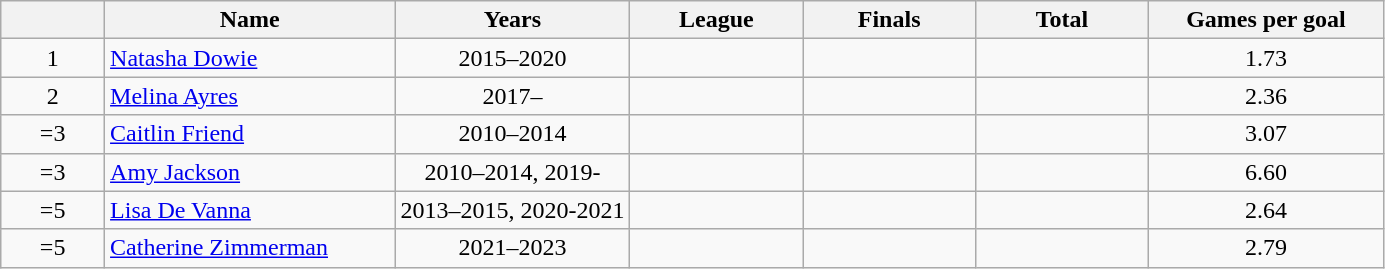<table class="wikitable sortable" style="text-align: center;">
<tr>
<th></th>
<th width=21%>Name</th>
<th width=17%>Years</th>
<th style="width:12.5%;">League</th>
<th style="width:12.5%;">Finals</th>
<th style="width:12.5%;">Total</th>
<th width=17%>Games per goal</th>
</tr>
<tr>
<td>1</td>
<td style="text-align:left;"> <a href='#'>Natasha Dowie</a></td>
<td>2015–2020</td>
<td></td>
<td></td>
<td></td>
<td>1.73</td>
</tr>
<tr>
<td>2</td>
<td style="text-align:left;"> <a href='#'>Melina Ayres</a></td>
<td>2017–</td>
<td></td>
<td></td>
<td></td>
<td>2.36</td>
</tr>
<tr>
<td>=3</td>
<td style="text-align:left;"> <a href='#'>Caitlin Friend</a></td>
<td>2010–2014</td>
<td></td>
<td></td>
<td></td>
<td>3.07</td>
</tr>
<tr>
<td>=3</td>
<td style="text-align:left;"> <a href='#'>Amy Jackson</a></td>
<td>2010–2014, 2019-</td>
<td></td>
<td></td>
<td></td>
<td>6.60</td>
</tr>
<tr>
<td>=5</td>
<td style="text-align:left;"> <a href='#'>Lisa De Vanna</a></td>
<td>2013–2015, 2020-2021</td>
<td></td>
<td></td>
<td></td>
<td>2.64</td>
</tr>
<tr>
<td>=5</td>
<td style="text-align:left;"> <a href='#'>Catherine Zimmerman</a></td>
<td>2021–2023</td>
<td></td>
<td></td>
<td></td>
<td>2.79</td>
</tr>
</table>
